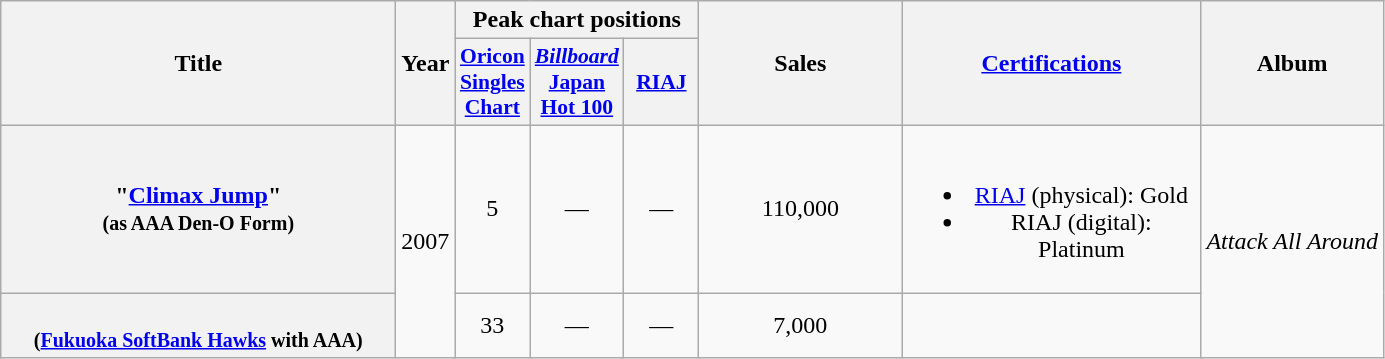<table class="wikitable plainrowheaders" style="text-align:center;" border="1">
<tr>
<th scope="col" rowspan="2" style="width:16em;">Title</th>
<th scope="col" rowspan="2">Year</th>
<th scope="col" colspan="3">Peak chart positions</th>
<th scope="col" rowspan="2" style="width:8em;">Sales</th>
<th scope="col" rowspan="2" style="width:12em;"><a href='#'>Certifications</a></th>
<th scope="col" rowspan="2">Album</th>
</tr>
<tr>
<th scope="col" style="width:3em;font-size:90%;"><a href='#'>Oricon Singles Chart</a><br></th>
<th scope="col" style="width:3em;font-size:90%;"><em><a href='#'>Billboard</a></em> <a href='#'>Japan Hot 100</a><br></th>
<th scope="col" style="width:3em;font-size:90%;"><a href='#'>RIAJ</a><br></th>
</tr>
<tr>
<th scope="row">"<a href='#'>Climax Jump</a>"<br><small>(as AAA Den-O Form)</small></th>
<td rowspan="2">2007</td>
<td>5</td>
<td>—</td>
<td>—</td>
<td>110,000</td>
<td><br><ul><li><a href='#'>RIAJ</a> <span>(physical)</span>: Gold</li><li>RIAJ <span>(digital)</span>: Platinum</li></ul></td>
<td rowspan="2"><em>Attack All Around</em></td>
</tr>
<tr>
<th scope="row"><br><small>(<a href='#'>Fukuoka SoftBank Hawks</a> with AAA)</small></th>
<td>33</td>
<td>—</td>
<td>—</td>
<td>7,000</td>
<td></td>
</tr>
</table>
